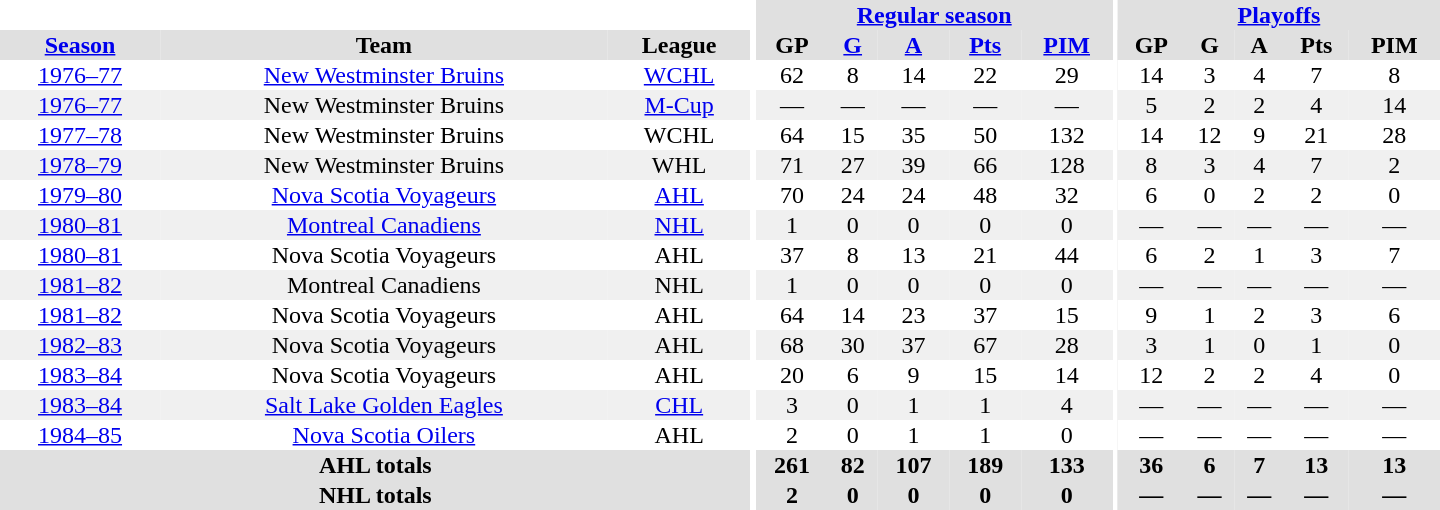<table border="0" cellpadding="1" cellspacing="0" style="text-align:center; width:60em">
<tr bgcolor="#e0e0e0">
<th colspan="3" bgcolor="#ffffff"></th>
<th rowspan="100" bgcolor="#ffffff"></th>
<th colspan="5"><a href='#'>Regular season</a></th>
<th rowspan="100" bgcolor="#ffffff"></th>
<th colspan="5"><a href='#'>Playoffs</a></th>
</tr>
<tr bgcolor="#e0e0e0">
<th><a href='#'>Season</a></th>
<th>Team</th>
<th>League</th>
<th>GP</th>
<th><a href='#'>G</a></th>
<th><a href='#'>A</a></th>
<th><a href='#'>Pts</a></th>
<th><a href='#'>PIM</a></th>
<th>GP</th>
<th>G</th>
<th>A</th>
<th>Pts</th>
<th>PIM</th>
</tr>
<tr>
<td><a href='#'>1976–77</a></td>
<td><a href='#'>New Westminster Bruins</a></td>
<td><a href='#'>WCHL</a></td>
<td>62</td>
<td>8</td>
<td>14</td>
<td>22</td>
<td>29</td>
<td>14</td>
<td>3</td>
<td>4</td>
<td>7</td>
<td>8</td>
</tr>
<tr bgcolor="#f0f0f0">
<td><a href='#'>1976–77</a></td>
<td>New Westminster Bruins</td>
<td><a href='#'>M-Cup</a></td>
<td>—</td>
<td>—</td>
<td>—</td>
<td>—</td>
<td>—</td>
<td>5</td>
<td>2</td>
<td>2</td>
<td>4</td>
<td>14</td>
</tr>
<tr>
<td><a href='#'>1977–78</a></td>
<td>New Westminster Bruins</td>
<td>WCHL</td>
<td>64</td>
<td>15</td>
<td>35</td>
<td>50</td>
<td>132</td>
<td>14</td>
<td>12</td>
<td>9</td>
<td>21</td>
<td>28</td>
</tr>
<tr bgcolor="#f0f0f0">
<td><a href='#'>1978–79</a></td>
<td>New Westminster Bruins</td>
<td>WHL</td>
<td>71</td>
<td>27</td>
<td>39</td>
<td>66</td>
<td>128</td>
<td>8</td>
<td>3</td>
<td>4</td>
<td>7</td>
<td>2</td>
</tr>
<tr>
<td><a href='#'>1979–80</a></td>
<td><a href='#'>Nova Scotia Voyageurs</a></td>
<td><a href='#'>AHL</a></td>
<td>70</td>
<td>24</td>
<td>24</td>
<td>48</td>
<td>32</td>
<td>6</td>
<td>0</td>
<td>2</td>
<td>2</td>
<td>0</td>
</tr>
<tr bgcolor="#f0f0f0">
<td><a href='#'>1980–81</a></td>
<td><a href='#'>Montreal Canadiens</a></td>
<td><a href='#'>NHL</a></td>
<td>1</td>
<td>0</td>
<td>0</td>
<td>0</td>
<td>0</td>
<td>—</td>
<td>—</td>
<td>—</td>
<td>—</td>
<td>—</td>
</tr>
<tr>
<td><a href='#'>1980–81</a></td>
<td>Nova Scotia Voyageurs</td>
<td>AHL</td>
<td>37</td>
<td>8</td>
<td>13</td>
<td>21</td>
<td>44</td>
<td>6</td>
<td>2</td>
<td>1</td>
<td>3</td>
<td>7</td>
</tr>
<tr bgcolor="#f0f0f0">
<td><a href='#'>1981–82</a></td>
<td>Montreal Canadiens</td>
<td>NHL</td>
<td>1</td>
<td>0</td>
<td>0</td>
<td>0</td>
<td>0</td>
<td>—</td>
<td>—</td>
<td>—</td>
<td>—</td>
<td>—</td>
</tr>
<tr>
<td><a href='#'>1981–82</a></td>
<td>Nova Scotia Voyageurs</td>
<td>AHL</td>
<td>64</td>
<td>14</td>
<td>23</td>
<td>37</td>
<td>15</td>
<td>9</td>
<td>1</td>
<td>2</td>
<td>3</td>
<td>6</td>
</tr>
<tr bgcolor="#f0f0f0">
<td><a href='#'>1982–83</a></td>
<td>Nova Scotia Voyageurs</td>
<td>AHL</td>
<td>68</td>
<td>30</td>
<td>37</td>
<td>67</td>
<td>28</td>
<td>3</td>
<td>1</td>
<td>0</td>
<td>1</td>
<td>0</td>
</tr>
<tr>
<td><a href='#'>1983–84</a></td>
<td>Nova Scotia Voyageurs</td>
<td>AHL</td>
<td>20</td>
<td>6</td>
<td>9</td>
<td>15</td>
<td>14</td>
<td>12</td>
<td>2</td>
<td>2</td>
<td>4</td>
<td>0</td>
</tr>
<tr bgcolor="#f0f0f0">
<td><a href='#'>1983–84</a></td>
<td><a href='#'>Salt Lake Golden Eagles</a></td>
<td><a href='#'>CHL</a></td>
<td>3</td>
<td>0</td>
<td>1</td>
<td>1</td>
<td>4</td>
<td>—</td>
<td>—</td>
<td>—</td>
<td>—</td>
<td>—</td>
</tr>
<tr>
<td><a href='#'>1984–85</a></td>
<td><a href='#'>Nova Scotia Oilers</a></td>
<td>AHL</td>
<td>2</td>
<td>0</td>
<td>1</td>
<td>1</td>
<td>0</td>
<td>—</td>
<td>—</td>
<td>—</td>
<td>—</td>
<td>—</td>
</tr>
<tr bgcolor="#e0e0e0">
<th colspan="3">AHL totals</th>
<th>261</th>
<th>82</th>
<th>107</th>
<th>189</th>
<th>133</th>
<th>36</th>
<th>6</th>
<th>7</th>
<th>13</th>
<th>13</th>
</tr>
<tr bgcolor="#e0e0e0">
<th colspan="3">NHL totals</th>
<th>2</th>
<th>0</th>
<th>0</th>
<th>0</th>
<th>0</th>
<th>—</th>
<th>—</th>
<th>—</th>
<th>—</th>
<th>—</th>
</tr>
</table>
